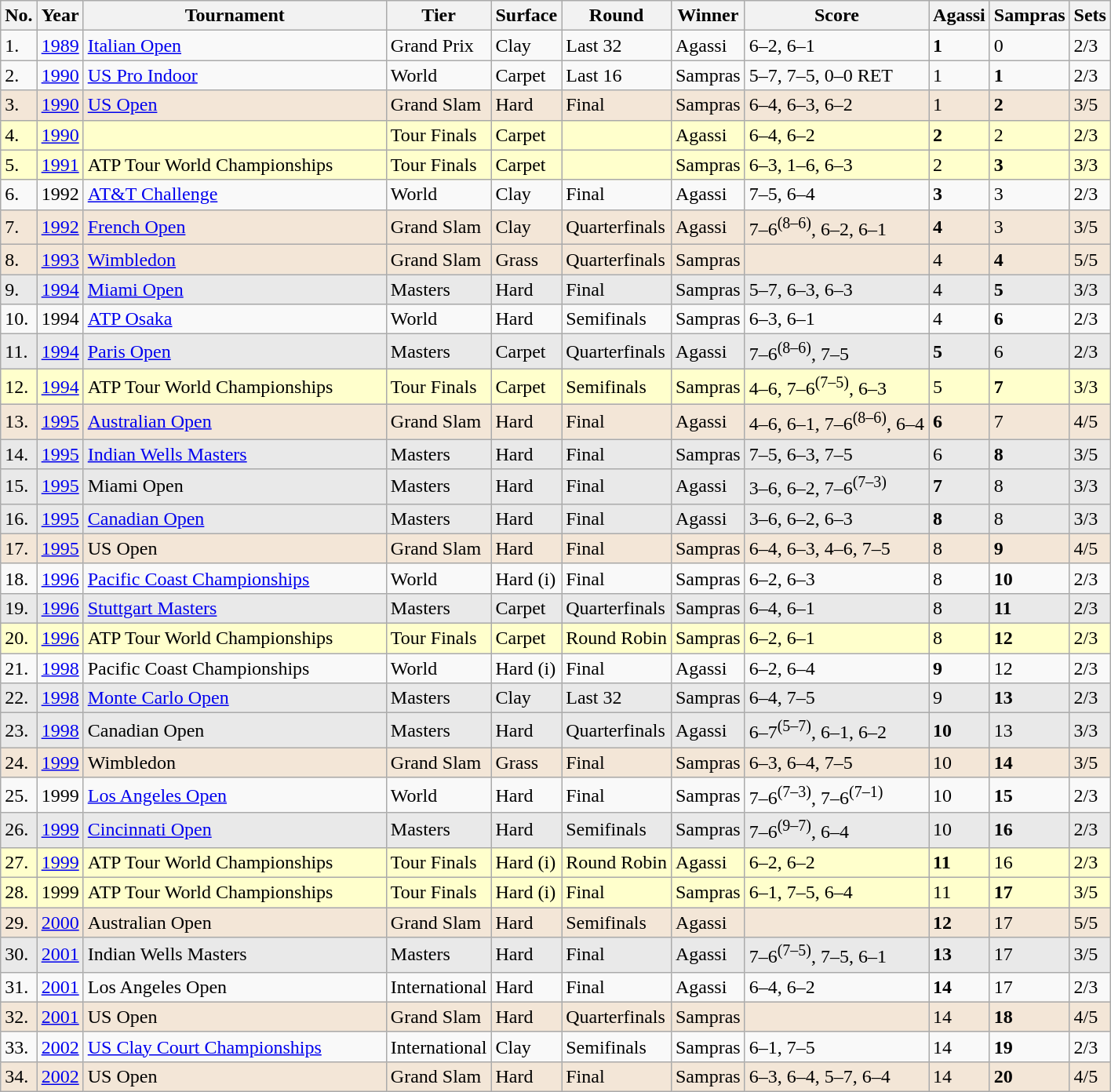<table class="sortable wikitable">
<tr>
<th>No.</th>
<th>Year</th>
<th width=250>Tournament</th>
<th>Tier</th>
<th>Surface</th>
<th>Round</th>
<th>Winner</th>
<th class="unsortable">Score</th>
<th>Agassi</th>
<th>Sampras</th>
<th>Sets</th>
</tr>
<tr>
<td>1.</td>
<td><a href='#'>1989</a></td>
<td><a href='#'>Italian Open</a></td>
<td>Grand Prix</td>
<td>Clay</td>
<td>Last 32</td>
<td>Agassi</td>
<td>6–2, 6–1</td>
<td><strong>1</strong></td>
<td>0</td>
<td>2/3</td>
</tr>
<tr>
<td>2.</td>
<td><a href='#'>1990</a></td>
<td><a href='#'>US Pro Indoor</a></td>
<td>World</td>
<td>Carpet</td>
<td>Last 16</td>
<td>Sampras</td>
<td>5–7, 7–5, 0–0 RET</td>
<td>1</td>
<td><strong>1</strong></td>
<td>2/3</td>
</tr>
<tr style="background:#f3e6d7;">
<td>3.</td>
<td><a href='#'>1990</a></td>
<td><a href='#'>US Open</a></td>
<td>Grand Slam</td>
<td>Hard</td>
<td>Final</td>
<td>Sampras</td>
<td>6–4, 6–3, 6–2</td>
<td>1</td>
<td><strong>2</strong></td>
<td>3/5</td>
</tr>
<tr style="background:#ffffcc;">
<td>4.</td>
<td><a href='#'>1990</a></td>
<td></td>
<td>Tour Finals</td>
<td>Carpet</td>
<td></td>
<td>Agassi</td>
<td>6–4, 6–2</td>
<td><strong>2</strong></td>
<td>2</td>
<td>2/3</td>
</tr>
<tr style="background:#ffffcc;">
<td>5.</td>
<td><a href='#'>1991</a></td>
<td>ATP Tour World Championships</td>
<td>Tour Finals</td>
<td>Carpet</td>
<td></td>
<td>Sampras</td>
<td>6–3, 1–6, 6–3</td>
<td>2</td>
<td><strong>3</strong></td>
<td>3/3</td>
</tr>
<tr>
<td>6.</td>
<td>1992</td>
<td><a href='#'>AT&T Challenge</a></td>
<td>World</td>
<td>Clay</td>
<td>Final</td>
<td>Agassi</td>
<td>7–5, 6–4</td>
<td><strong>3</strong></td>
<td>3</td>
<td>2/3</td>
</tr>
<tr style="background:#f3e6d7;">
<td>7.</td>
<td><a href='#'>1992</a></td>
<td><a href='#'>French Open</a></td>
<td>Grand Slam</td>
<td>Clay</td>
<td>Quarterfinals</td>
<td>Agassi</td>
<td>7–6<sup>(8–6)</sup>, 6–2, 6–1</td>
<td><strong>4</strong></td>
<td>3</td>
<td>3/5</td>
</tr>
<tr style="background:#f3e6d7;">
<td>8.</td>
<td><a href='#'>1993</a></td>
<td><a href='#'>Wimbledon</a></td>
<td>Grand Slam</td>
<td>Grass</td>
<td>Quarterfinals</td>
<td>Sampras</td>
<td></td>
<td>4</td>
<td><strong>4</strong></td>
<td>5/5</td>
</tr>
<tr style="background:#e9e9e9;">
<td>9.</td>
<td><a href='#'>1994</a></td>
<td><a href='#'>Miami Open</a></td>
<td>Masters</td>
<td>Hard</td>
<td>Final</td>
<td>Sampras</td>
<td>5–7, 6–3, 6–3</td>
<td>4</td>
<td><strong>5</strong></td>
<td>3/3</td>
</tr>
<tr>
<td>10.</td>
<td>1994</td>
<td><a href='#'>ATP Osaka</a></td>
<td>World</td>
<td>Hard</td>
<td>Semifinals</td>
<td>Sampras</td>
<td>6–3, 6–1</td>
<td>4</td>
<td><strong>6</strong></td>
<td>2/3</td>
</tr>
<tr style="background:#e9e9e9;">
<td>11.</td>
<td><a href='#'>1994</a></td>
<td><a href='#'>Paris Open</a></td>
<td>Masters</td>
<td>Carpet</td>
<td>Quarterfinals</td>
<td>Agassi</td>
<td>7–6<sup>(8–6)</sup>, 7–5</td>
<td><strong>5</strong></td>
<td>6</td>
<td>2/3</td>
</tr>
<tr style="background:#ffffcc;">
<td>12.</td>
<td><a href='#'>1994</a></td>
<td>ATP Tour World Championships</td>
<td>Tour Finals</td>
<td>Carpet</td>
<td>Semifinals</td>
<td>Sampras</td>
<td>4–6, 7–6<sup>(7–5)</sup>, 6–3</td>
<td>5</td>
<td><strong>7</strong></td>
<td>3/3</td>
</tr>
<tr style="background:#f3e6d7;">
<td>13.</td>
<td><a href='#'>1995</a></td>
<td><a href='#'>Australian Open</a></td>
<td>Grand Slam</td>
<td>Hard</td>
<td>Final</td>
<td>Agassi</td>
<td>4–6, 6–1, 7–6<sup>(8–6)</sup>, 6–4</td>
<td><strong>6</strong></td>
<td>7</td>
<td>4/5</td>
</tr>
<tr style="background:#e9e9e9;">
<td>14.</td>
<td><a href='#'>1995</a></td>
<td><a href='#'>Indian Wells Masters</a></td>
<td>Masters</td>
<td>Hard</td>
<td>Final</td>
<td>Sampras</td>
<td>7–5, 6–3, 7–5</td>
<td>6</td>
<td><strong>8</strong></td>
<td>3/5</td>
</tr>
<tr style="background:#e9e9e9;">
<td>15.</td>
<td><a href='#'>1995</a></td>
<td>Miami Open</td>
<td>Masters</td>
<td>Hard</td>
<td>Final</td>
<td>Agassi</td>
<td>3–6, 6–2, 7–6<sup>(7–3)</sup></td>
<td><strong>7</strong></td>
<td>8</td>
<td>3/3</td>
</tr>
<tr style="background:#e9e9e9;">
<td>16.</td>
<td><a href='#'>1995</a></td>
<td><a href='#'>Canadian Open</a></td>
<td>Masters</td>
<td>Hard</td>
<td>Final</td>
<td>Agassi</td>
<td>3–6, 6–2, 6–3</td>
<td><strong>8</strong></td>
<td>8</td>
<td>3/3</td>
</tr>
<tr style="background:#f3e6d7;">
<td>17.</td>
<td><a href='#'>1995</a></td>
<td>US Open</td>
<td>Grand Slam</td>
<td>Hard</td>
<td>Final</td>
<td>Sampras</td>
<td>6–4, 6–3, 4–6, 7–5</td>
<td>8</td>
<td><strong>9</strong></td>
<td>4/5</td>
</tr>
<tr>
<td>18.</td>
<td><a href='#'>1996</a></td>
<td><a href='#'>Pacific Coast Championships</a></td>
<td>World</td>
<td>Hard (i)</td>
<td>Final</td>
<td>Sampras</td>
<td>6–2, 6–3</td>
<td>8</td>
<td><strong>10</strong></td>
<td>2/3</td>
</tr>
<tr style="background:#e9e9e9;">
<td>19.</td>
<td><a href='#'>1996</a></td>
<td><a href='#'>Stuttgart Masters</a></td>
<td>Masters</td>
<td>Carpet</td>
<td>Quarterfinals</td>
<td>Sampras</td>
<td>6–4, 6–1</td>
<td>8</td>
<td><strong>11</strong></td>
<td>2/3</td>
</tr>
<tr style="background:#ffffcc;">
<td>20.</td>
<td><a href='#'>1996</a></td>
<td>ATP Tour World Championships</td>
<td>Tour Finals</td>
<td>Carpet</td>
<td>Round Robin</td>
<td>Sampras</td>
<td>6–2, 6–1</td>
<td>8</td>
<td><strong>12</strong></td>
<td>2/3</td>
</tr>
<tr>
<td>21.</td>
<td><a href='#'>1998</a></td>
<td>Pacific Coast Championships</td>
<td>World</td>
<td>Hard (i)</td>
<td>Final</td>
<td>Agassi</td>
<td>6–2, 6–4</td>
<td><strong>9</strong></td>
<td>12</td>
<td>2/3</td>
</tr>
<tr style="background:#e9e9e9;">
<td>22.</td>
<td><a href='#'>1998</a></td>
<td><a href='#'>Monte Carlo Open</a></td>
<td>Masters</td>
<td>Clay</td>
<td>Last 32</td>
<td>Sampras</td>
<td>6–4, 7–5</td>
<td>9</td>
<td><strong>13</strong></td>
<td>2/3</td>
</tr>
<tr style="background:#e9e9e9;">
<td>23.</td>
<td><a href='#'>1998</a></td>
<td>Canadian Open</td>
<td>Masters</td>
<td>Hard</td>
<td>Quarterfinals</td>
<td>Agassi</td>
<td>6–7<sup>(5–7)</sup>, 6–1, 6–2</td>
<td><strong>10</strong></td>
<td>13</td>
<td>3/3</td>
</tr>
<tr style="background:#f3e6d7;">
<td>24.</td>
<td><a href='#'>1999</a></td>
<td>Wimbledon</td>
<td>Grand Slam</td>
<td>Grass</td>
<td>Final</td>
<td>Sampras</td>
<td>6–3, 6–4, 7–5</td>
<td>10</td>
<td><strong>14</strong></td>
<td>3/5</td>
</tr>
<tr>
<td>25.</td>
<td>1999</td>
<td><a href='#'>Los Angeles Open</a></td>
<td>World</td>
<td>Hard</td>
<td>Final</td>
<td>Sampras</td>
<td>7–6<sup>(7–3)</sup>, 7–6<sup>(7–1)</sup></td>
<td>10</td>
<td><strong>15</strong></td>
<td>2/3</td>
</tr>
<tr style="background:#e9e9e9;">
<td>26.</td>
<td><a href='#'>1999</a></td>
<td><a href='#'>Cincinnati Open</a></td>
<td>Masters</td>
<td>Hard</td>
<td>Semifinals</td>
<td>Sampras</td>
<td>7–6<sup>(9–7)</sup>, 6–4</td>
<td>10</td>
<td><strong>16</strong></td>
<td>2/3</td>
</tr>
<tr style="background:#ffffcc;">
<td>27.</td>
<td><a href='#'>1999</a></td>
<td>ATP Tour World Championships</td>
<td>Tour Finals</td>
<td>Hard (i)</td>
<td>Round Robin</td>
<td>Agassi</td>
<td>6–2, 6–2</td>
<td><strong>11</strong></td>
<td>16</td>
<td>2/3</td>
</tr>
<tr style="background:#ffffcc;">
<td>28.</td>
<td>1999</td>
<td>ATP Tour World Championships</td>
<td>Tour Finals</td>
<td>Hard (i)</td>
<td>Final</td>
<td>Sampras</td>
<td>6–1, 7–5, 6–4</td>
<td>11</td>
<td><strong>17</strong></td>
<td>3/5</td>
</tr>
<tr style="background:#f3e6d7;">
<td>29.</td>
<td><a href='#'>2000</a></td>
<td>Australian Open</td>
<td>Grand Slam</td>
<td>Hard</td>
<td>Semifinals</td>
<td>Agassi</td>
<td></td>
<td><strong>12</strong></td>
<td>17</td>
<td>5/5</td>
</tr>
<tr style="background:#e9e9e9;">
<td>30.</td>
<td><a href='#'>2001</a></td>
<td>Indian Wells Masters</td>
<td>Masters</td>
<td>Hard</td>
<td>Final</td>
<td>Agassi</td>
<td>7–6<sup>(7–5)</sup>, 7–5, 6–1</td>
<td><strong>13</strong></td>
<td>17</td>
<td>3/5</td>
</tr>
<tr>
<td>31.</td>
<td><a href='#'>2001</a></td>
<td>Los Angeles Open</td>
<td>International</td>
<td>Hard</td>
<td>Final</td>
<td>Agassi</td>
<td>6–4, 6–2</td>
<td><strong>14</strong></td>
<td>17</td>
<td>2/3</td>
</tr>
<tr style="background:#f3e6d7;">
<td>32.</td>
<td><a href='#'>2001</a></td>
<td>US Open</td>
<td>Grand Slam</td>
<td>Hard</td>
<td>Quarterfinals</td>
<td>Sampras</td>
<td></td>
<td>14</td>
<td><strong>18</strong></td>
<td>4/5</td>
</tr>
<tr>
<td>33.</td>
<td><a href='#'>2002</a></td>
<td><a href='#'>US Clay Court Championships</a></td>
<td>International</td>
<td>Clay</td>
<td>Semifinals</td>
<td>Sampras</td>
<td>6–1, 7–5</td>
<td>14</td>
<td><strong>19</strong></td>
<td>2/3</td>
</tr>
<tr style="background:#f3e6d7;">
<td>34.</td>
<td><a href='#'>2002</a></td>
<td>US Open</td>
<td>Grand Slam</td>
<td>Hard</td>
<td>Final</td>
<td>Sampras</td>
<td>6–3, 6–4, 5–7, 6–4</td>
<td>14</td>
<td><strong>20</strong></td>
<td>4/5</td>
</tr>
</table>
